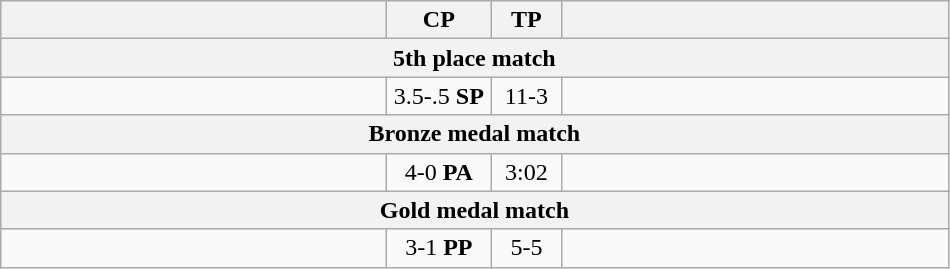<table class="wikitable" style="text-align: center;" |>
<tr>
<th width="250"></th>
<th width="62">CP</th>
<th width="40">TP</th>
<th width="250"></th>
</tr>
<tr>
<th colspan="5">5th place match</th>
</tr>
<tr>
<td style="text-align:left;"><strong></strong></td>
<td>3.5-.5 <strong>SP</strong></td>
<td>11-3</td>
<td style="text-align:left;"></td>
</tr>
<tr>
<th colspan="5">Bronze medal match</th>
</tr>
<tr>
<td style="text-align:left;"><strong></strong></td>
<td>4-0 <strong>PA</strong></td>
<td>3:02</td>
<td style="text-align:left;"></td>
</tr>
<tr>
<th colspan="5">Gold medal match</th>
</tr>
<tr>
<td style="text-align:left;"><strong></strong></td>
<td>3-1 <strong>PP</strong></td>
<td>5-5</td>
<td style="text-align:left;"></td>
</tr>
</table>
